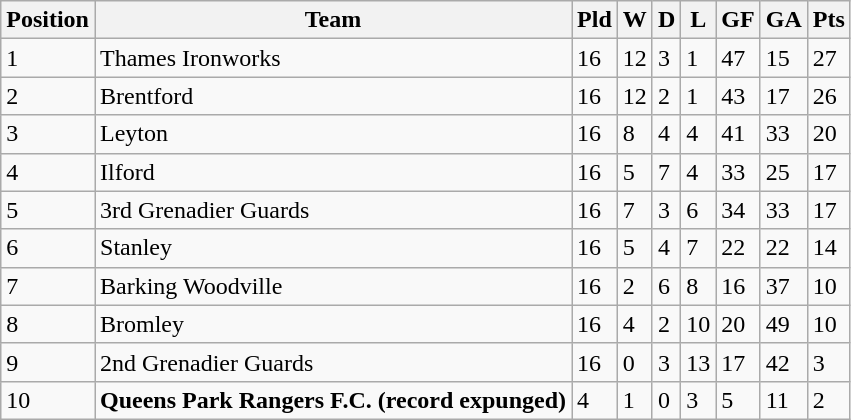<table class="wikitable">
<tr>
<th>Position</th>
<th><abbr>Team</abbr></th>
<th>Pld</th>
<th><abbr>W</abbr></th>
<th><abbr>D</abbr></th>
<th><abbr>L</abbr></th>
<th><abbr>GF</abbr></th>
<th><abbr>GA</abbr></th>
<th><abbr>Pts</abbr></th>
</tr>
<tr>
<td>1</td>
<td>Thames Ironworks</td>
<td>16</td>
<td>12</td>
<td>3</td>
<td>1</td>
<td>47</td>
<td>15</td>
<td>27</td>
</tr>
<tr>
<td>2</td>
<td>Brentford</td>
<td>16</td>
<td>12</td>
<td>2</td>
<td>1</td>
<td>43</td>
<td>17</td>
<td>26</td>
</tr>
<tr>
<td>3</td>
<td>Leyton</td>
<td>16</td>
<td>8</td>
<td>4</td>
<td>4</td>
<td>41</td>
<td>33</td>
<td>20</td>
</tr>
<tr>
<td>4</td>
<td>Ilford</td>
<td>16</td>
<td>5</td>
<td>7</td>
<td>4</td>
<td>33</td>
<td>25</td>
<td>17</td>
</tr>
<tr>
<td>5</td>
<td>3rd Grenadier Guards</td>
<td>16</td>
<td>7</td>
<td>3</td>
<td>6</td>
<td>34</td>
<td>33</td>
<td>17</td>
</tr>
<tr>
<td>6</td>
<td>Stanley</td>
<td>16</td>
<td>5</td>
<td>4</td>
<td>7</td>
<td>22</td>
<td>22</td>
<td>14</td>
</tr>
<tr>
<td>7</td>
<td>Barking Woodville</td>
<td>16</td>
<td>2</td>
<td>6</td>
<td>8</td>
<td>16</td>
<td>37</td>
<td>10</td>
</tr>
<tr>
<td>8</td>
<td>Bromley</td>
<td>16</td>
<td>4</td>
<td>2</td>
<td>10</td>
<td>20</td>
<td>49</td>
<td>10</td>
</tr>
<tr>
<td>9</td>
<td>2nd Grenadier Guards</td>
<td>16</td>
<td>0</td>
<td>3</td>
<td>13</td>
<td>17</td>
<td>42</td>
<td>3</td>
</tr>
<tr>
<td>10</td>
<td><strong>Queens Park Rangers F.C. (record expunged)</strong></td>
<td>4</td>
<td>1</td>
<td>0</td>
<td>3</td>
<td>5</td>
<td>11</td>
<td>2</td>
</tr>
</table>
